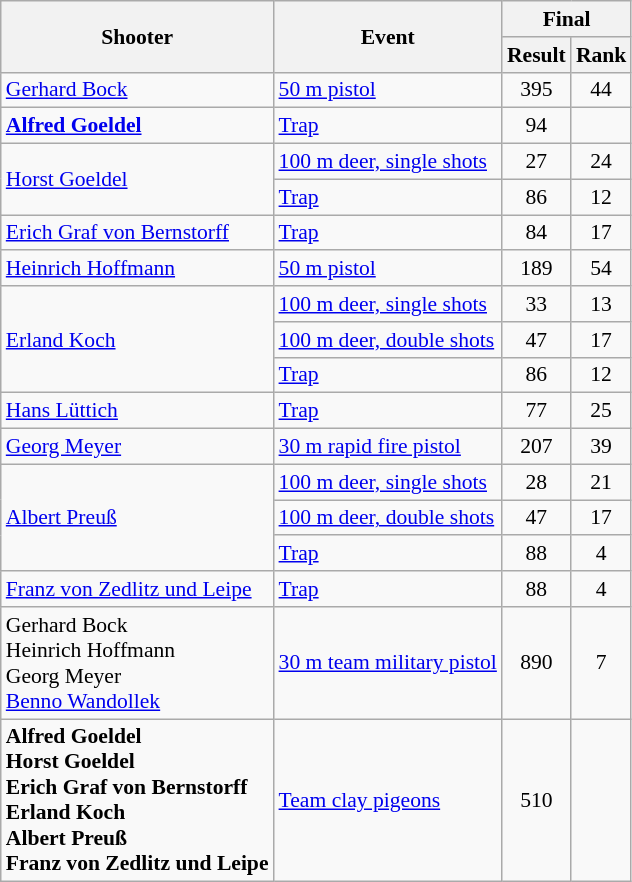<table class=wikitable style="font-size:90%">
<tr>
<th rowspan=2>Shooter</th>
<th rowspan=2>Event</th>
<th colspan=2>Final</th>
</tr>
<tr>
<th>Result</th>
<th>Rank</th>
</tr>
<tr>
<td><a href='#'>Gerhard Bock</a></td>
<td><a href='#'>50 m pistol</a></td>
<td align=center>395</td>
<td align=center>44</td>
</tr>
<tr>
<td><strong><a href='#'>Alfred Goeldel</a></strong></td>
<td><a href='#'>Trap</a></td>
<td align=center>94</td>
<td align=center></td>
</tr>
<tr>
<td rowspan=2><a href='#'>Horst Goeldel</a></td>
<td><a href='#'>100 m deer, single shots</a></td>
<td align=center>27</td>
<td align=center>24</td>
</tr>
<tr>
<td><a href='#'>Trap</a></td>
<td align=center>86</td>
<td align=center>12</td>
</tr>
<tr>
<td><a href='#'>Erich Graf von Bernstorff</a></td>
<td><a href='#'>Trap</a></td>
<td align=center>84</td>
<td align=center>17</td>
</tr>
<tr>
<td><a href='#'>Heinrich Hoffmann</a></td>
<td><a href='#'>50 m pistol</a></td>
<td align=center>189</td>
<td align=center>54</td>
</tr>
<tr>
<td rowspan=3><a href='#'>Erland Koch</a></td>
<td><a href='#'>100 m deer, single shots</a></td>
<td align=center>33</td>
<td align=center>13</td>
</tr>
<tr>
<td><a href='#'>100 m deer, double shots</a></td>
<td align=center>47</td>
<td align=center>17</td>
</tr>
<tr>
<td><a href='#'>Trap</a></td>
<td align=center>86</td>
<td align=center>12</td>
</tr>
<tr>
<td><a href='#'>Hans Lüttich</a></td>
<td><a href='#'>Trap</a></td>
<td align=center>77</td>
<td align=center>25</td>
</tr>
<tr>
<td><a href='#'>Georg Meyer</a></td>
<td><a href='#'>30 m rapid fire pistol</a></td>
<td align=center>207</td>
<td align=center>39</td>
</tr>
<tr>
<td rowspan=3><a href='#'>Albert Preuß</a></td>
<td><a href='#'>100 m deer, single shots</a></td>
<td align=center>28</td>
<td align=center>21</td>
</tr>
<tr>
<td><a href='#'>100 m deer, double shots</a></td>
<td align=center>47</td>
<td align=center>17</td>
</tr>
<tr>
<td><a href='#'>Trap</a></td>
<td align=center>88</td>
<td align=center>4</td>
</tr>
<tr>
<td><a href='#'>Franz von Zedlitz und Leipe</a></td>
<td><a href='#'>Trap</a></td>
<td align=center>88</td>
<td align=center>4</td>
</tr>
<tr>
<td>Gerhard Bock <br> Heinrich Hoffmann <br> Georg Meyer <br> <a href='#'>Benno Wandollek</a></td>
<td><a href='#'>30 m team military pistol</a></td>
<td align=center>890</td>
<td align=center>7</td>
</tr>
<tr>
<td><strong>Alfred Goeldel <br> Horst Goeldel <br> Erich Graf von Bernstorff <br> Erland Koch <br> Albert Preuß <br> Franz von Zedlitz und Leipe</strong></td>
<td><a href='#'>Team clay pigeons</a></td>
<td align=center>510</td>
<td align=center></td>
</tr>
</table>
